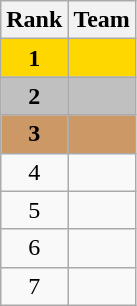<table class="wikitable" style="text-align:center">
<tr>
<th>Rank</th>
<th>Team</th>
</tr>
<tr bgcolor="gold">
<td><strong>1</strong></td>
<td align="left"><strong></strong></td>
</tr>
<tr bgcolor="silver">
<td><strong>2</strong></td>
<td align="left"><strong></strong></td>
</tr>
<tr bgcolor="#CC9966">
<td><strong>3</strong></td>
<td align="left"><strong></strong></td>
</tr>
<tr>
<td>4</td>
<td align="left"></td>
</tr>
<tr>
<td>5</td>
<td align="left"></td>
</tr>
<tr>
<td>6</td>
<td align="left"></td>
</tr>
<tr>
<td>7</td>
<td align="left"></td>
</tr>
</table>
